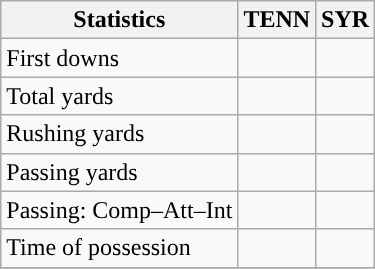<table class="wikitable" style="float: left;">
<tr>
<th>Statistics</th>
<th>TENN</th>
<th>SYR</th>
</tr>
<tr>
<td>First downs</td>
<td></td>
<td></td>
</tr>
<tr>
<td>Total yards</td>
<td></td>
<td></td>
</tr>
<tr>
<td>Rushing yards</td>
<td></td>
<td></td>
</tr>
<tr>
<td>Passing yards</td>
<td></td>
<td></td>
</tr>
<tr>
<td>Passing: Comp–Att–Int</td>
<td></td>
<td></td>
</tr>
<tr>
<td>Time of possession</td>
<td></td>
<td></td>
</tr>
<tr>
</tr>
</table>
